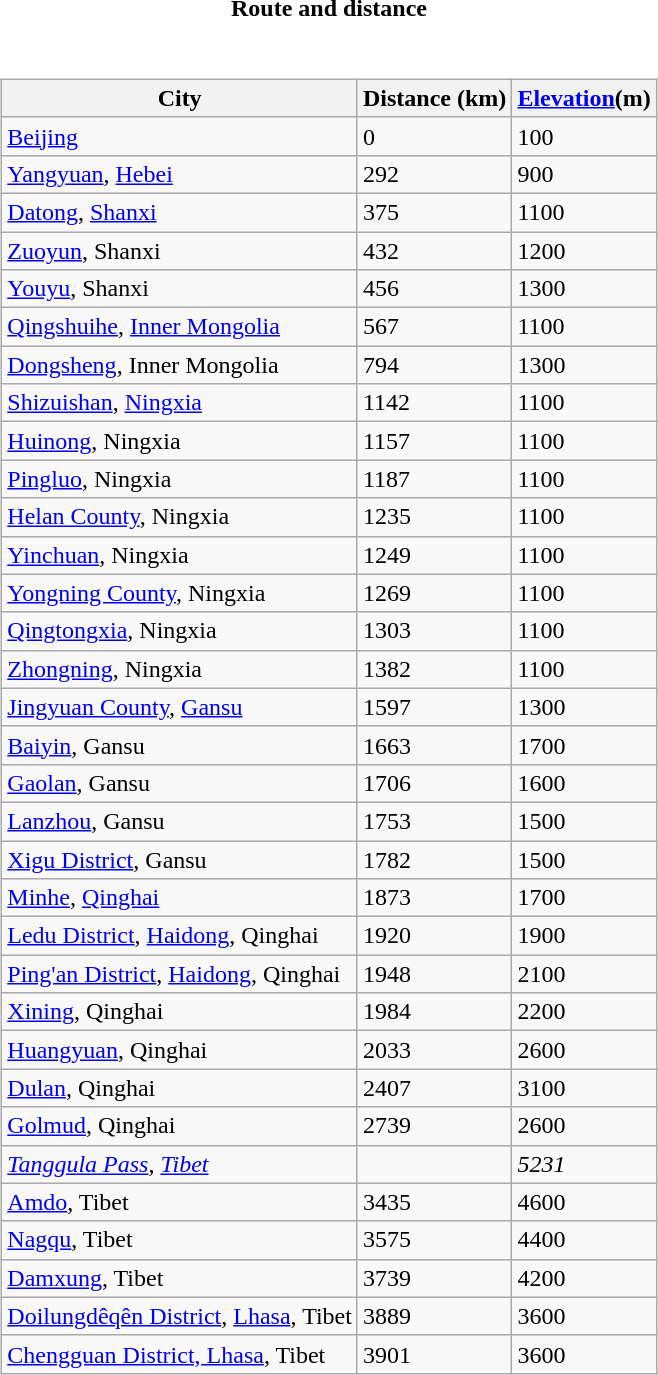<table style="font-size:100%;">
<tr>
<td width="33%" align="center"><strong>Route and distance</strong></td>
</tr>
<tr valign="top">
<td><br><table class="wikitable sortable" style="margin-left:auto;margin-right:auto">
<tr bgcolor="#ececec">
<th>City</th>
<th>Distance (km)</th>
<th><a href='#'>Elevation</a>(m)</th>
</tr>
<tr>
<td><a href='#'>Beijing</a></td>
<td>0</td>
<td>100</td>
</tr>
<tr>
<td><a href='#'>Yangyuan</a>, <a href='#'>Hebei</a></td>
<td>292</td>
<td>900</td>
</tr>
<tr>
<td><a href='#'>Datong</a>, <a href='#'>Shanxi</a></td>
<td>375</td>
<td>1100</td>
</tr>
<tr>
<td><a href='#'>Zuoyun</a>, Shanxi</td>
<td>432</td>
<td>1200</td>
</tr>
<tr>
<td><a href='#'>Youyu</a>, Shanxi</td>
<td>456</td>
<td>1300</td>
</tr>
<tr>
<td><a href='#'>Qingshuihe</a>, <a href='#'>Inner Mongolia</a></td>
<td>567</td>
<td>1100</td>
</tr>
<tr>
<td><a href='#'>Dongsheng</a>, Inner Mongolia</td>
<td>794</td>
<td>1300</td>
</tr>
<tr>
<td><a href='#'>Shizuishan</a>, <a href='#'>Ningxia</a></td>
<td>1142</td>
<td>1100</td>
</tr>
<tr>
<td><a href='#'>Huinong</a>, Ningxia</td>
<td>1157</td>
<td>1100</td>
</tr>
<tr>
<td><a href='#'>Pingluo</a>, Ningxia</td>
<td>1187</td>
<td>1100</td>
</tr>
<tr>
<td><a href='#'>Helan County</a>, Ningxia</td>
<td>1235</td>
<td>1100</td>
</tr>
<tr>
<td><a href='#'>Yinchuan</a>, Ningxia</td>
<td>1249</td>
<td>1100</td>
</tr>
<tr>
<td><a href='#'>Yongning County</a>, Ningxia</td>
<td>1269</td>
<td>1100</td>
</tr>
<tr>
<td><a href='#'>Qingtongxia</a>, Ningxia</td>
<td>1303</td>
<td>1100</td>
</tr>
<tr>
<td><a href='#'>Zhongning</a>, Ningxia</td>
<td>1382</td>
<td>1100</td>
</tr>
<tr>
<td><a href='#'>Jingyuan County</a>, <a href='#'>Gansu</a></td>
<td>1597</td>
<td>1300</td>
</tr>
<tr>
<td><a href='#'>Baiyin</a>, Gansu</td>
<td>1663</td>
<td>1700</td>
</tr>
<tr>
<td><a href='#'>Gaolan</a>, Gansu</td>
<td>1706</td>
<td>1600</td>
</tr>
<tr>
<td><a href='#'>Lanzhou</a>, Gansu</td>
<td>1753</td>
<td>1500</td>
</tr>
<tr>
<td><a href='#'>Xigu District</a>, Gansu</td>
<td>1782</td>
<td>1500</td>
</tr>
<tr>
<td><a href='#'>Minhe</a>, <a href='#'>Qinghai</a></td>
<td>1873</td>
<td>1700</td>
</tr>
<tr>
<td><a href='#'>Ledu District</a>, <a href='#'>Haidong</a>, Qinghai</td>
<td>1920</td>
<td>1900</td>
</tr>
<tr>
<td><a href='#'>Ping'an District</a>, <a href='#'>Haidong</a>, Qinghai</td>
<td>1948</td>
<td>2100</td>
</tr>
<tr>
<td><a href='#'>Xining</a>, Qinghai</td>
<td>1984</td>
<td>2200</td>
</tr>
<tr>
<td><a href='#'>Huangyuan</a>, Qinghai</td>
<td>2033</td>
<td>2600</td>
</tr>
<tr>
<td><a href='#'>Dulan</a>, Qinghai</td>
<td>2407</td>
<td>3100</td>
</tr>
<tr>
<td><a href='#'>Golmud</a>, Qinghai</td>
<td>2739</td>
<td>2600</td>
</tr>
<tr>
<td><em><a href='#'>Tanggula Pass</a>, <a href='#'>Tibet</a></em></td>
<td></td>
<td><em>5231</em></td>
</tr>
<tr>
<td><a href='#'>Amdo</a>, Tibet</td>
<td>3435</td>
<td>4600</td>
</tr>
<tr>
<td><a href='#'>Nagqu</a>, Tibet</td>
<td>3575</td>
<td>4400</td>
</tr>
<tr>
<td><a href='#'>Damxung</a>, Tibet</td>
<td>3739</td>
<td>4200</td>
</tr>
<tr>
<td><a href='#'>Doilungdêqên District</a>, <a href='#'>Lhasa</a>, Tibet</td>
<td>3889</td>
<td>3600</td>
</tr>
<tr>
<td><a href='#'>Chengguan District, Lhasa</a>, Tibet</td>
<td>3901</td>
<td>3600</td>
</tr>
</table>
</td>
</tr>
</table>
